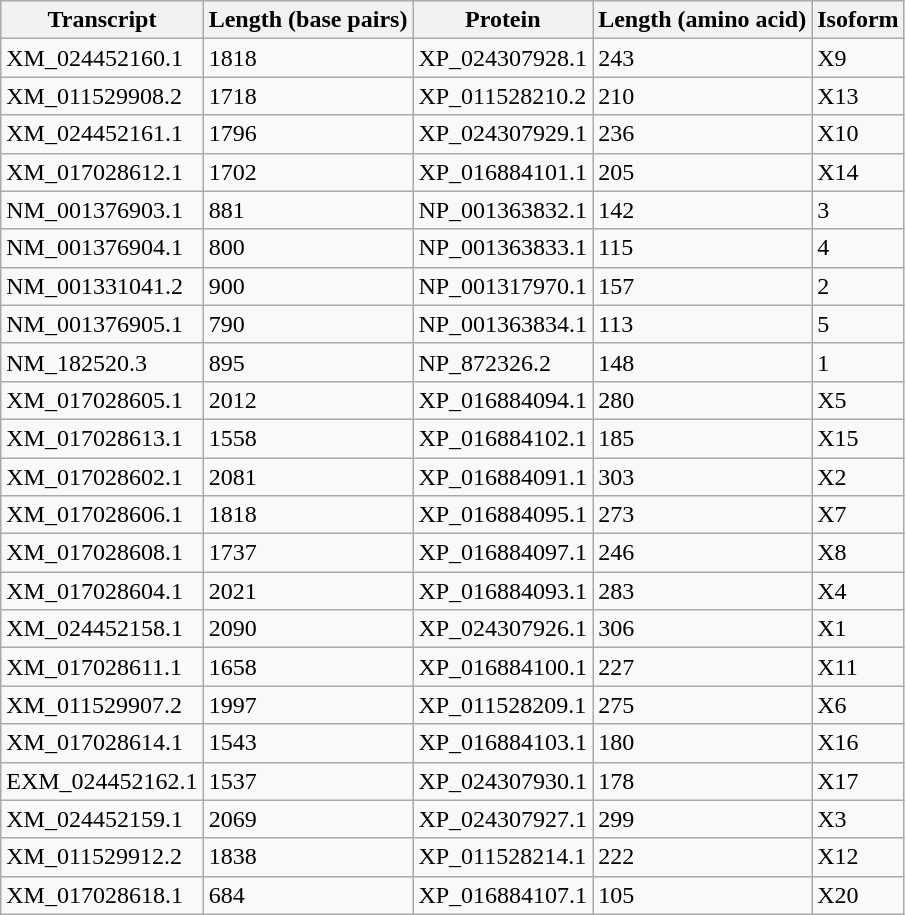<table class="wikitable">
<tr>
<th>Transcript</th>
<th>Length (base pairs)</th>
<th>Protein</th>
<th>Length (amino acid)</th>
<th>Isoform</th>
</tr>
<tr>
<td>XM_024452160.1</td>
<td>1818</td>
<td>XP_024307928.1</td>
<td>243</td>
<td>X9</td>
</tr>
<tr>
<td>XM_011529908.2</td>
<td>1718</td>
<td>XP_011528210.2</td>
<td>210</td>
<td>X13</td>
</tr>
<tr>
<td>XM_024452161.1</td>
<td>1796</td>
<td>XP_024307929.1</td>
<td>236</td>
<td>X10</td>
</tr>
<tr>
<td>XM_017028612.1</td>
<td>1702</td>
<td>XP_016884101.1</td>
<td>205</td>
<td>X14</td>
</tr>
<tr>
<td>NM_001376903.1</td>
<td>881</td>
<td>NP_001363832.1</td>
<td>142</td>
<td>3</td>
</tr>
<tr>
<td>NM_001376904.1</td>
<td>800</td>
<td>NP_001363833.1</td>
<td>115</td>
<td>4</td>
</tr>
<tr>
<td>NM_001331041.2</td>
<td>900</td>
<td>NP_001317970.1</td>
<td>157</td>
<td>2</td>
</tr>
<tr>
<td>NM_001376905.1</td>
<td>790</td>
<td>NP_001363834.1</td>
<td>113</td>
<td>5</td>
</tr>
<tr>
<td>NM_182520.3</td>
<td>895</td>
<td>NP_872326.2</td>
<td>148</td>
<td>1</td>
</tr>
<tr>
<td>XM_017028605.1</td>
<td>2012</td>
<td>XP_016884094.1</td>
<td>280</td>
<td>X5</td>
</tr>
<tr>
<td>XM_017028613.1</td>
<td>1558</td>
<td>XP_016884102.1</td>
<td>185</td>
<td>X15</td>
</tr>
<tr>
<td>XM_017028602.1</td>
<td>2081</td>
<td>XP_016884091.1</td>
<td>303</td>
<td>X2</td>
</tr>
<tr>
<td>XM_017028606.1</td>
<td>1818</td>
<td>XP_016884095.1</td>
<td>273</td>
<td>X7</td>
</tr>
<tr>
<td>XM_017028608.1</td>
<td>1737</td>
<td>XP_016884097.1</td>
<td>246</td>
<td>X8</td>
</tr>
<tr>
<td>XM_017028604.1</td>
<td>2021</td>
<td>XP_016884093.1</td>
<td>283</td>
<td>X4</td>
</tr>
<tr>
<td>XM_024452158.1</td>
<td>2090</td>
<td>XP_024307926.1</td>
<td>306</td>
<td>X1</td>
</tr>
<tr>
<td>XM_017028611.1</td>
<td>1658</td>
<td>XP_016884100.1</td>
<td>227</td>
<td>X11</td>
</tr>
<tr>
<td>XM_011529907.2</td>
<td>1997</td>
<td>XP_011528209.1</td>
<td>275</td>
<td>X6</td>
</tr>
<tr>
<td>XM_017028614.1</td>
<td>1543</td>
<td>XP_016884103.1</td>
<td>180</td>
<td>X16</td>
</tr>
<tr>
<td>EXM_024452162.1</td>
<td>1537</td>
<td>XP_024307930.1</td>
<td>178</td>
<td>X17</td>
</tr>
<tr>
<td>XM_024452159.1</td>
<td>2069</td>
<td>XP_024307927.1</td>
<td>299</td>
<td>X3</td>
</tr>
<tr>
<td>XM_011529912.2</td>
<td>1838</td>
<td>XP_011528214.1</td>
<td>222</td>
<td>X12</td>
</tr>
<tr>
<td>XM_017028618.1</td>
<td>684</td>
<td>XP_016884107.1</td>
<td>105</td>
<td>X20</td>
</tr>
</table>
